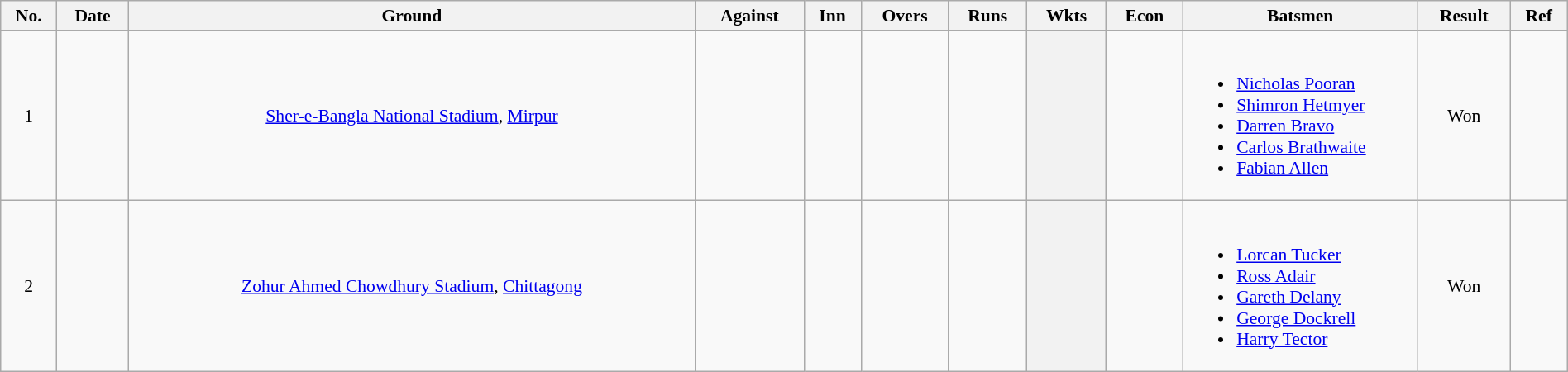<table class="wikitable plainrowheaders unsortable" style="width: 100%; font-size:90%">
<tr>
<th>No.</th>
<th>Date</th>
<th>Ground</th>
<th>Against</th>
<th>Inn</th>
<th>Overs</th>
<th>Runs</th>
<th>Wkts</th>
<th>Econ</th>
<th style="width: 15%;" class="unsortable">Batsmen</th>
<th>Result</th>
<th>Ref</th>
</tr>
<tr align=center>
<td>1</td>
<td> </td>
<td><a href='#'>Sher-e-Bangla National Stadium</a>, <a href='#'>Mirpur</a></td>
<td></td>
<td></td>
<td></td>
<td></td>
<th scope="row"></th>
<td></td>
<td align=left><br><ul><li><a href='#'>Nicholas Pooran</a></li><li><a href='#'>Shimron Hetmyer</a></li><li><a href='#'>Darren Bravo</a></li><li><a href='#'>Carlos Brathwaite</a></li><li><a href='#'>Fabian Allen</a></li></ul></td>
<td>Won</td>
<td></td>
</tr>
<tr align=center>
<td>2</td>
<td> </td>
<td><a href='#'>Zohur Ahmed Chowdhury Stadium</a>, <a href='#'>Chittagong</a></td>
<td></td>
<td></td>
<td></td>
<td></td>
<th scope="row"></th>
<td></td>
<td align=left><br><ul><li><a href='#'>Lorcan Tucker</a></li><li><a href='#'>Ross Adair</a></li><li><a href='#'>Gareth Delany</a></li><li><a href='#'>George Dockrell</a></li><li><a href='#'>Harry Tector</a></li></ul></td>
<td>Won</td>
<td></td>
</tr>
</table>
